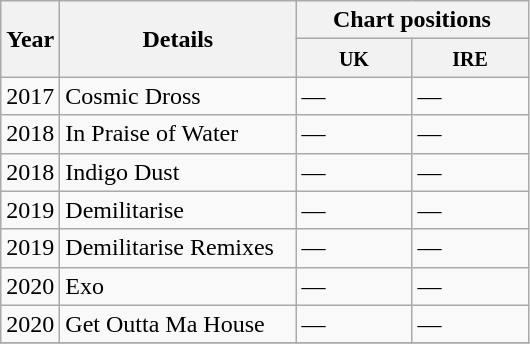<table class="wikitable">
<tr>
<th width="2" rowspan="2">Year</th>
<th width="150" rowspan="2">Details</th>
<th colspan="2">Chart positions</th>
</tr>
<tr>
<th width="70"><small>UK</small></th>
<th width="70"><small>IRE</small></th>
</tr>
<tr>
<td>2017</td>
<td>Cosmic Dross</td>
<td>—</td>
<td>—</td>
</tr>
<tr>
<td>2018</td>
<td>In Praise of Water</td>
<td>—</td>
<td>—</td>
</tr>
<tr>
<td>2018</td>
<td>Indigo Dust</td>
<td>—</td>
<td>—</td>
</tr>
<tr>
<td>2019</td>
<td>Demilitarise</td>
<td>—</td>
<td>—</td>
</tr>
<tr>
<td>2019</td>
<td>Demilitarise Remixes</td>
<td>—</td>
<td>—</td>
</tr>
<tr>
<td>2020</td>
<td>Exo</td>
<td>—</td>
<td>—</td>
</tr>
<tr>
<td>2020</td>
<td>Get Outta Ma House</td>
<td>—</td>
<td>—</td>
</tr>
<tr>
</tr>
</table>
